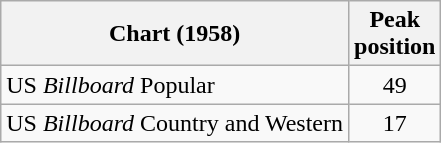<table class="wikitable sortable" border="1">
<tr>
<th>Chart (1958)</th>
<th>Peak<br>position</th>
</tr>
<tr>
<td>US <em>Billboard</em> Popular</td>
<td style="text-align:center;">49</td>
</tr>
<tr>
<td>US <em>Billboard</em> Country and Western</td>
<td style="text-align:center;">17</td>
</tr>
</table>
